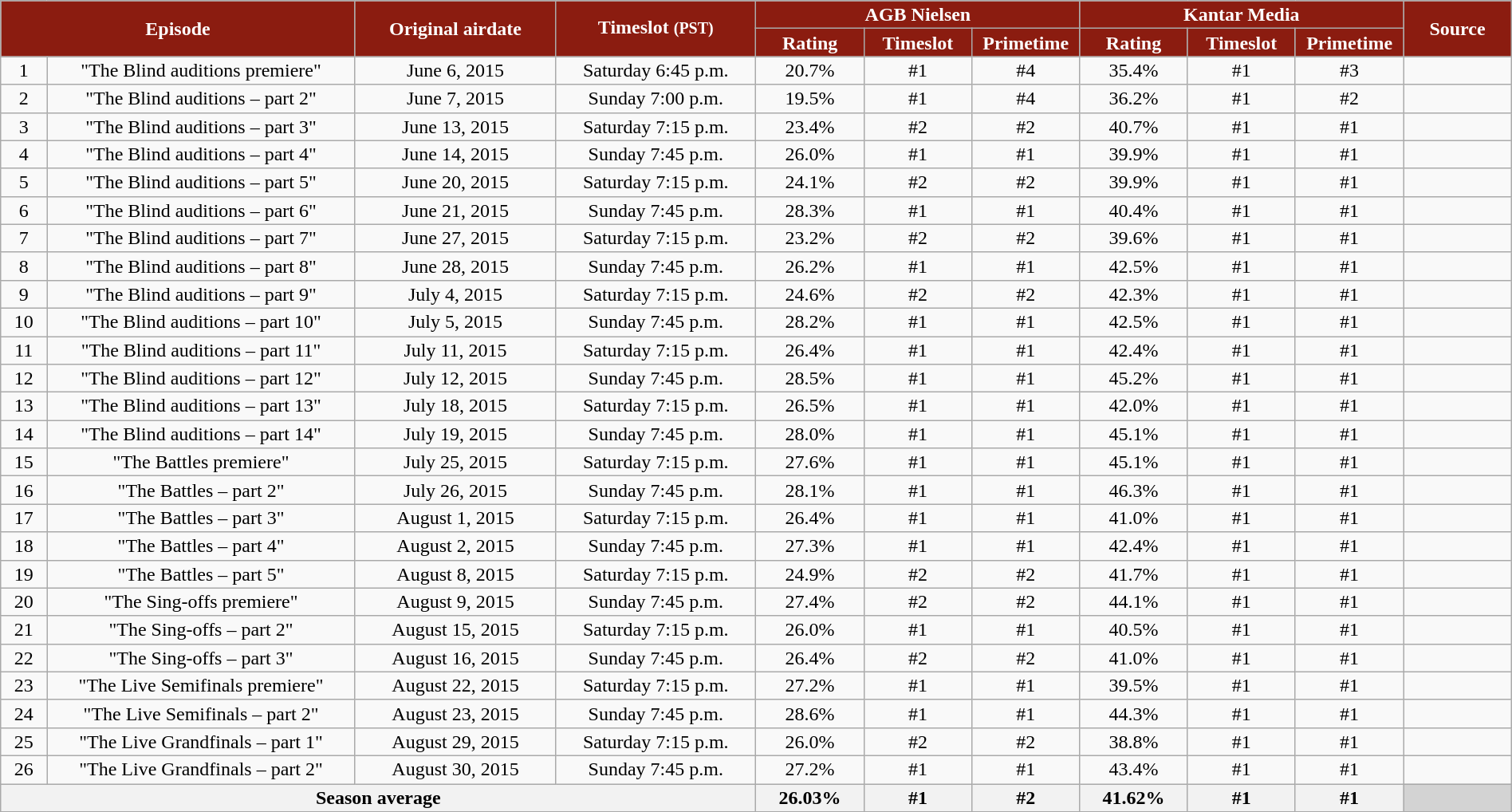<table class="wikitable" style="text-align:center; background:#f9f9f9; line-height:16px; font-size:100%;" width="100%">
<tr>
<th style="background:#8b1c10; color:white;" rowspan="2" colspan="2" width="23%">Episode</th>
<th style="background:#8b1c10; color:white;" rowspan="2" width="13%">Original airdate</th>
<th style="background:#8b1c10; color:white;" rowspan="2" width="13%">Timeslot <small>(PST)</small></th>
<th style="background:#8b1c10; color:white;" colspan="3" width="21%">AGB Nielsen</th>
<th style="background:#8b1c10; color:white;" colspan="3" width="21%">Kantar Media</th>
<th style="background:#8b1c10; color:white;" rowspan="2" width="07%">Source</th>
</tr>
<tr>
<th style="background:#8b1c10; color:white;" width="07%">Rating</th>
<th style="background:#8b1c10; color:white;" width="07%">Timeslot</th>
<th style="background:#8b1c10; color:white;" width="07%">Primetime</th>
<th style="background:#8b1c10; color:white;" width="07%">Rating</th>
<th style="background:#8b1c10; color:white;" width="07%">Timeslot</th>
<th style="background:#8b1c10; color:white;" width="07%">Primetime</th>
</tr>
<tr>
<td width="03%">1</td>
<td>"The Blind auditions premiere"</td>
<td>June 6, 2015</td>
<td>Saturday 6:45 p.m.</td>
<td>20.7%</td>
<td>#1</td>
<td>#4</td>
<td>35.4%</td>
<td>#1</td>
<td>#3</td>
<td></td>
</tr>
<tr>
<td width="03%">2</td>
<td>"The Blind auditions – part 2"</td>
<td>June 7, 2015</td>
<td>Sunday 7:00 p.m.</td>
<td>19.5%</td>
<td>#1</td>
<td>#4</td>
<td>36.2%</td>
<td>#1</td>
<td>#2</td>
<td></td>
</tr>
<tr>
<td width="03%">3</td>
<td>"The Blind auditions – part 3"</td>
<td>June 13, 2015</td>
<td>Saturday 7:15 p.m.</td>
<td>23.4%</td>
<td>#2</td>
<td>#2</td>
<td>40.7%</td>
<td>#1</td>
<td>#1</td>
<td></td>
</tr>
<tr>
<td width="03%">4</td>
<td>"The Blind auditions – part 4"</td>
<td>June 14, 2015</td>
<td>Sunday 7:45 p.m.</td>
<td>26.0%</td>
<td>#1</td>
<td>#1</td>
<td>39.9%</td>
<td>#1</td>
<td>#1</td>
<td></td>
</tr>
<tr>
<td width="03%">5</td>
<td>"The Blind auditions – part 5"</td>
<td>June 20, 2015</td>
<td>Saturday 7:15 p.m.</td>
<td>24.1%</td>
<td>#2</td>
<td>#2</td>
<td>39.9%</td>
<td>#1</td>
<td>#1</td>
<td></td>
</tr>
<tr>
<td width="03%">6</td>
<td>"The Blind auditions – part 6"</td>
<td>June 21, 2015</td>
<td>Sunday 7:45 p.m.</td>
<td>28.3%</td>
<td>#1</td>
<td>#1</td>
<td>40.4%</td>
<td>#1</td>
<td>#1</td>
<td></td>
</tr>
<tr>
<td width="03%">7</td>
<td>"The Blind auditions – part 7"</td>
<td>June 27, 2015</td>
<td>Saturday 7:15 p.m.</td>
<td>23.2%</td>
<td>#2</td>
<td>#2</td>
<td>39.6%</td>
<td>#1</td>
<td>#1</td>
<td></td>
</tr>
<tr>
<td width="03%">8</td>
<td>"The Blind auditions – part 8"</td>
<td>June 28, 2015</td>
<td>Sunday 7:45 p.m.</td>
<td>26.2%</td>
<td>#1</td>
<td>#1</td>
<td>42.5%</td>
<td>#1</td>
<td>#1</td>
<td></td>
</tr>
<tr>
<td width="03%">9</td>
<td>"The Blind auditions – part 9"</td>
<td>July 4, 2015</td>
<td>Saturday 7:15 p.m.</td>
<td>24.6%</td>
<td>#2</td>
<td>#2</td>
<td>42.3%</td>
<td>#1</td>
<td>#1</td>
<td></td>
</tr>
<tr>
<td width="03%">10</td>
<td>"The Blind auditions – part 10"</td>
<td>July 5, 2015</td>
<td>Sunday 7:45 p.m.</td>
<td>28.2%</td>
<td>#1</td>
<td>#1</td>
<td>42.5%</td>
<td>#1</td>
<td>#1</td>
<td></td>
</tr>
<tr>
<td width="03%">11</td>
<td>"The Blind auditions – part 11"</td>
<td>July 11, 2015</td>
<td>Saturday 7:15 p.m.</td>
<td>26.4%</td>
<td>#1</td>
<td>#1</td>
<td>42.4%</td>
<td>#1</td>
<td>#1</td>
<td></td>
</tr>
<tr>
<td width="03%">12</td>
<td>"The Blind auditions – part 12"</td>
<td>July 12, 2015</td>
<td>Sunday 7:45 p.m.</td>
<td>28.5%</td>
<td>#1</td>
<td>#1</td>
<td>45.2%</td>
<td>#1</td>
<td>#1</td>
<td></td>
</tr>
<tr>
<td width="03%">13</td>
<td>"The Blind auditions – part 13"</td>
<td>July 18, 2015</td>
<td>Saturday 7:15 p.m.</td>
<td>26.5%</td>
<td>#1</td>
<td>#1</td>
<td>42.0%</td>
<td>#1</td>
<td>#1</td>
<td></td>
</tr>
<tr>
<td width="03%">14</td>
<td>"The Blind auditions – part 14"</td>
<td>July 19, 2015</td>
<td>Sunday 7:45 p.m.</td>
<td>28.0%</td>
<td>#1</td>
<td>#1</td>
<td>45.1%</td>
<td>#1</td>
<td>#1</td>
<td></td>
</tr>
<tr>
<td width="03%">15</td>
<td>"The Battles premiere"</td>
<td>July 25, 2015</td>
<td>Saturday 7:15 p.m.</td>
<td>27.6%</td>
<td>#1</td>
<td>#1</td>
<td>45.1%</td>
<td>#1</td>
<td>#1</td>
<td></td>
</tr>
<tr>
<td width="03%">16</td>
<td>"The Battles – part 2"</td>
<td>July 26, 2015</td>
<td>Sunday 7:45 p.m.</td>
<td>28.1%</td>
<td>#1</td>
<td>#1</td>
<td>46.3%</td>
<td>#1</td>
<td>#1</td>
<td></td>
</tr>
<tr>
<td width="03%">17</td>
<td>"The Battles – part 3"</td>
<td>August 1, 2015</td>
<td>Saturday 7:15 p.m.</td>
<td>26.4%</td>
<td>#1</td>
<td>#1</td>
<td>41.0%</td>
<td>#1</td>
<td>#1</td>
<td></td>
</tr>
<tr>
<td width="03%">18</td>
<td>"The Battles – part 4"</td>
<td>August 2, 2015</td>
<td>Sunday 7:45 p.m.</td>
<td>27.3%</td>
<td>#1</td>
<td>#1</td>
<td>42.4%</td>
<td>#1</td>
<td>#1</td>
<td></td>
</tr>
<tr>
<td width="03%">19</td>
<td>"The Battles – part 5"</td>
<td>August 8, 2015</td>
<td>Saturday 7:15 p.m.</td>
<td>24.9%</td>
<td>#2</td>
<td>#2</td>
<td>41.7%</td>
<td>#1</td>
<td>#1</td>
<td></td>
</tr>
<tr>
<td width="03%">20</td>
<td>"The Sing-offs premiere"</td>
<td>August 9, 2015</td>
<td>Sunday 7:45 p.m.</td>
<td>27.4%</td>
<td>#2</td>
<td>#2</td>
<td>44.1%</td>
<td>#1</td>
<td>#1</td>
<td></td>
</tr>
<tr>
<td width="03%">21</td>
<td>"The Sing-offs – part 2"</td>
<td>August 15, 2015</td>
<td>Saturday 7:15 p.m.</td>
<td>26.0%</td>
<td>#1</td>
<td>#1</td>
<td>40.5%</td>
<td>#1</td>
<td>#1</td>
<td></td>
</tr>
<tr>
<td width="03%">22</td>
<td>"The Sing-offs – part 3"</td>
<td>August 16, 2015</td>
<td>Sunday 7:45 p.m.</td>
<td>26.4%</td>
<td>#2</td>
<td>#2</td>
<td>41.0%</td>
<td>#1</td>
<td>#1</td>
<td></td>
</tr>
<tr>
<td width="03%">23</td>
<td>"The Live Semifinals premiere"</td>
<td>August 22, 2015</td>
<td>Saturday 7:15 p.m.</td>
<td>27.2%</td>
<td>#1</td>
<td>#1</td>
<td>39.5%</td>
<td>#1</td>
<td>#1</td>
<td></td>
</tr>
<tr>
<td width="03%">24</td>
<td>"The Live Semifinals – part 2"</td>
<td>August 23, 2015</td>
<td>Sunday 7:45 p.m.</td>
<td>28.6%</td>
<td>#1</td>
<td>#1</td>
<td>44.3%</td>
<td>#1</td>
<td>#1</td>
<td></td>
</tr>
<tr>
<td width="03%">25</td>
<td>"The Live Grandfinals – part 1"</td>
<td>August 29, 2015</td>
<td>Saturday 7:15 p.m.</td>
<td>26.0%</td>
<td>#2</td>
<td>#2</td>
<td>38.8%</td>
<td>#1</td>
<td>#1</td>
<td></td>
</tr>
<tr>
<td width="03%">26</td>
<td>"The Live Grandfinals – part 2"</td>
<td>August 30, 2015</td>
<td>Sunday 7:45 p.m.</td>
<td>27.2%</td>
<td>#1</td>
<td>#1</td>
<td>43.4%</td>
<td>#1</td>
<td>#1</td>
<td></td>
</tr>
<tr>
<th colspan="4">Season average</th>
<th>26.03%</th>
<th>#1</th>
<th>#2</th>
<th>41.62%</th>
<th>#1</th>
<th>#1</th>
<th style="background:lightgrey;"></th>
</tr>
<tr>
</tr>
</table>
